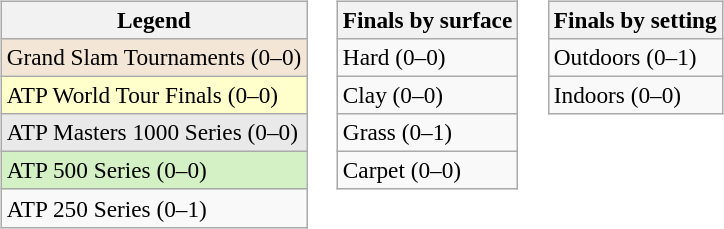<table>
<tr valign=top>
<td><br><table class=wikitable style=font-size:97%>
<tr>
<th>Legend</th>
</tr>
<tr style="background:#f3e6d7;">
<td>Grand Slam Tournaments (0–0)</td>
</tr>
<tr style="background:#ffc;">
<td>ATP World Tour Finals (0–0)</td>
</tr>
<tr style="background:#e9e9e9;">
<td>ATP Masters 1000 Series (0–0)</td>
</tr>
<tr style="background:#d4f1c5;">
<td>ATP 500 Series (0–0)</td>
</tr>
<tr>
<td>ATP 250 Series (0–1)</td>
</tr>
</table>
</td>
<td><br><table class=wikitable style=font-size:97%>
<tr>
<th>Finals by surface</th>
</tr>
<tr>
<td>Hard (0–0)</td>
</tr>
<tr>
<td>Clay (0–0)</td>
</tr>
<tr>
<td>Grass (0–1)</td>
</tr>
<tr>
<td>Carpet (0–0)</td>
</tr>
</table>
</td>
<td><br><table class=wikitable style=font-size:97%>
<tr>
<th>Finals by setting</th>
</tr>
<tr>
<td>Outdoors (0–1)</td>
</tr>
<tr>
<td>Indoors (0–0)</td>
</tr>
</table>
</td>
</tr>
</table>
